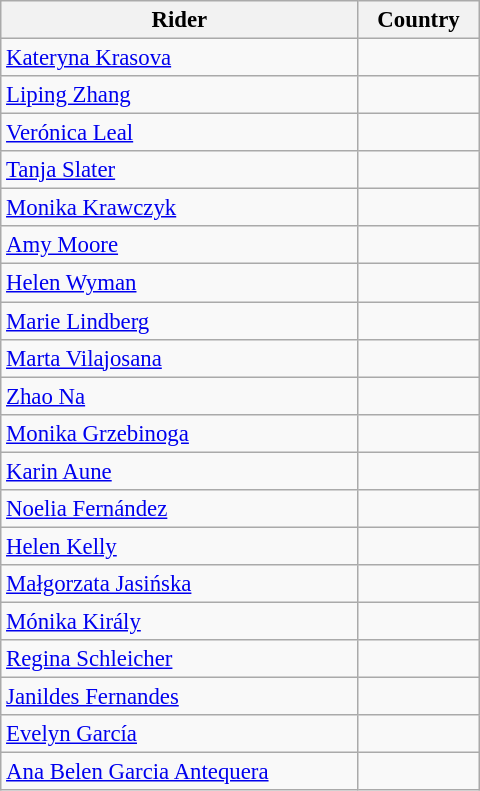<table class="wikitable" style="font-size:95%; text-align:left; width:320px;">
<tr>
<th>Rider</th>
<th>Country</th>
</tr>
<tr>
<td><a href='#'>Kateryna Krasova</a></td>
<td></td>
</tr>
<tr>
<td><a href='#'>Liping Zhang</a></td>
<td></td>
</tr>
<tr>
<td><a href='#'>Verónica Leal</a></td>
<td></td>
</tr>
<tr>
<td><a href='#'>Tanja Slater</a></td>
<td></td>
</tr>
<tr>
<td><a href='#'>Monika Krawczyk</a></td>
<td></td>
</tr>
<tr>
<td><a href='#'>Amy Moore</a></td>
<td></td>
</tr>
<tr>
<td><a href='#'>Helen Wyman</a></td>
<td></td>
</tr>
<tr>
<td><a href='#'>Marie Lindberg</a></td>
<td></td>
</tr>
<tr>
<td><a href='#'>Marta Vilajosana</a></td>
<td></td>
</tr>
<tr>
<td><a href='#'>Zhao Na</a></td>
<td></td>
</tr>
<tr>
<td><a href='#'>Monika Grzebinoga</a></td>
<td></td>
</tr>
<tr>
<td><a href='#'>Karin Aune</a></td>
<td></td>
</tr>
<tr>
<td><a href='#'>Noelia Fernández</a></td>
<td></td>
</tr>
<tr>
<td><a href='#'>Helen Kelly</a></td>
<td></td>
</tr>
<tr>
<td><a href='#'>Małgorzata Jasińska</a></td>
<td></td>
</tr>
<tr>
<td><a href='#'>Mónika Király</a></td>
<td></td>
</tr>
<tr>
<td><a href='#'>Regina Schleicher</a></td>
<td></td>
</tr>
<tr>
<td><a href='#'>Janildes Fernandes</a></td>
<td></td>
</tr>
<tr>
<td><a href='#'>Evelyn García</a></td>
<td></td>
</tr>
<tr>
<td><a href='#'>Ana Belen Garcia Antequera</a></td>
<td></td>
</tr>
</table>
